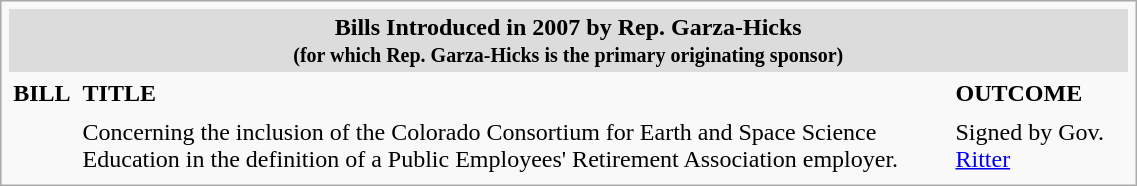<table class="infobox" style="width:60%;" cellpadding="3px;">
<tr>
<th style="background:#DCDCDC;" colspan="3">Bills Introduced in 2007 by Rep. Garza-Hicks<br><small>(for which Rep. Garza-Hicks is the primary originating sponsor)</small></th>
</tr>
<tr style="font-weight:bold;">
<td>BILL</td>
<td>TITLE</td>
<td>OUTCOME</td>
</tr>
<tr>
<td>   </td>
<td>Concerning the inclusion of the Colorado Consortium for Earth and Space Science Education in the definition of a Public Employees' Retirement Association employer.</td>
<td>Signed by Gov. <a href='#'>Ritter</a></td>
</tr>
</table>
